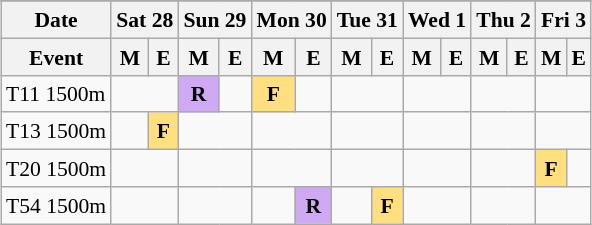<table class="wikitable" style="margin:0.5em auto; font-size:90%; line-height:1.25em;">
<tr align="center">
</tr>
<tr>
<th>Date</th>
<th colspan="2">Sat 28</th>
<th colspan="2">Sun 29</th>
<th colspan="2">Mon 30</th>
<th colspan="2">Tue 31</th>
<th colspan="2">Wed 1</th>
<th colspan="2">Thu 2</th>
<th colspan="2">Fri 3</th>
</tr>
<tr>
<th>Event</th>
<th>M</th>
<th>E</th>
<th>M</th>
<th>E</th>
<th>M</th>
<th>E</th>
<th>M</th>
<th>E</th>
<th>M</th>
<th>E</th>
<th>M</th>
<th>E</th>
<th>M</th>
<th>E</th>
</tr>
<tr align="center">
<td align="left">T11 1500m</td>
<td colspan="2"></td>
<td bgcolor="#D0A9F5"><strong>R</strong></td>
<td></td>
<td bgcolor="#FFDF80"><strong>F</strong></td>
<td></td>
<td colspan="2"></td>
<td colspan="2"></td>
<td colspan="2"></td>
<td colspan="2"></td>
</tr>
<tr align="center">
<td align="left">T13 1500m</td>
<td></td>
<td bgcolor="#FFDF80"><strong>F</strong></td>
<td colspan="2"></td>
<td colspan="2"></td>
<td colspan="2"></td>
<td colspan="2"></td>
<td colspan="2"></td>
<td colspan="2"></td>
</tr>
<tr align="center">
<td align="left">T20 1500m</td>
<td colspan="2"></td>
<td colspan="2"></td>
<td colspan="2"></td>
<td colspan="2"></td>
<td colspan="2"></td>
<td colspan="2"></td>
<td bgcolor="#FFDF80"><strong>F</strong></td>
<td></td>
</tr>
<tr align="center">
<td align="left">T54 1500m</td>
<td colspan="2"></td>
<td colspan="2"></td>
<td></td>
<td bgcolor="#D0A9F5"><strong>R</strong></td>
<td></td>
<td bgcolor="#FFDF80"><strong>F</strong></td>
<td colspan="2"></td>
<td colspan="2"></td>
<td colspan="2"></td>
</tr>
</table>
